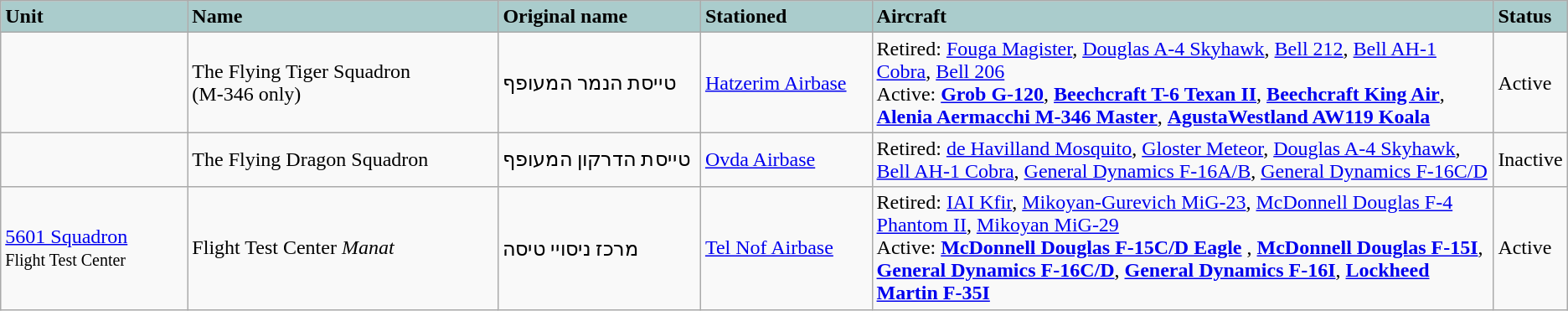<table class="wikitable">
<tr>
<th style="text-align: left; background: #aacccc;" width="12%">Unit</th>
<th style="text-align: left; background: #aacccc;" width="20%">Name</th>
<th style="text-align: left; background: #aacccc;" width="13%">Original name</th>
<th style="text-align: left; background: #aacccc;" width="11%">Stationed</th>
<th style="text-align: left; background: #aacccc;" width="40%">Aircraft</th>
<th style="text-align: left; background: #aacccc;" width="5%">Status</th>
</tr>
<tr ---->
<td></td>
<td>The Flying Tiger Squadron<br>(M-346 only)</td>
<td>טייסת הנמר המעופף</td>
<td><a href='#'>Hatzerim Airbase</a></td>
<td>Retired: <a href='#'>Fouga Magister</a>, <a href='#'>Douglas A-4 Skyhawk</a>, <a href='#'>Bell 212</a>, <a href='#'>Bell AH-1 Cobra</a>, <a href='#'>Bell 206</a><br>Active: <strong><a href='#'>Grob G-120</a></strong>, <strong><a href='#'>Beechcraft T-6 Texan II</a></strong>, <strong><a href='#'>Beechcraft King Air</a></strong>, <strong><a href='#'>Alenia Aermacchi M-346 Master</a></strong>, <strong><a href='#'>AgustaWestland AW119 Koala</a></strong></td>
<td><span>Active</span></td>
</tr>
<tr ---->
<td></td>
<td>The Flying Dragon Squadron</td>
<td>טייסת הדרקון המעופף</td>
<td><a href='#'>Ovda Airbase</a></td>
<td>Retired: <a href='#'>de Havilland Mosquito</a>, <a href='#'>Gloster Meteor</a>, <a href='#'>Douglas A-4 Skyhawk</a>, <a href='#'>Bell AH-1 Cobra</a>, <a href='#'>General Dynamics F-16A/B</a>, <a href='#'>General Dynamics F-16C/D</a></td>
<td><span>Inactive</span></td>
</tr>
<tr ---->
<td><div><a href='#'>5601 Squadron</a><br><small>Flight Test Center</small></div></td>
<td>Flight Test Center <em>Manat</em></td>
<td>מרכז ניסויי טיסה</td>
<td><a href='#'>Tel Nof Airbase</a></td>
<td>Retired: <a href='#'>IAI Kfir</a>, <a href='#'>Mikoyan-Gurevich MiG-23</a>, <a href='#'>McDonnell Douglas F-4 Phantom II</a>, <a href='#'>Mikoyan MiG-29</a><br> Active: <strong><a href='#'>McDonnell Douglas F-15C/D Eagle</a></strong> , <strong><a href='#'>McDonnell Douglas F-15I</a></strong>, <strong><a href='#'>General Dynamics F-16C/D</a></strong>, <strong><a href='#'>General Dynamics F-16I</a></strong>, <strong><a href='#'>Lockheed Martin F-35I</a></strong></td>
<td><span>Active</span></td>
</tr>
</table>
